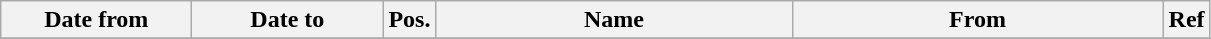<table class="wikitable">
<tr>
<th width="120">Date from</th>
<th width="120">Date to</th>
<th>Pos.</th>
<th width="230">Name</th>
<th width="240">From</th>
<th>Ref</th>
</tr>
<tr>
</tr>
</table>
